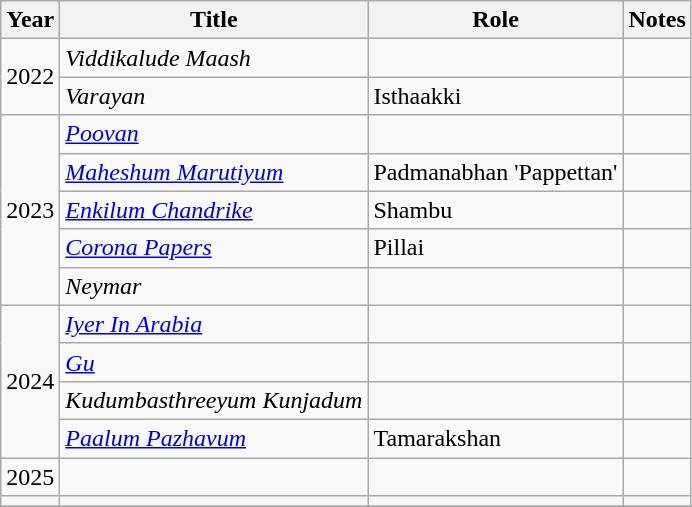<table class="wikitable sortable">
<tr>
<th>Year</th>
<th>Title</th>
<th>Role</th>
<th class="unsortable">Notes</th>
</tr>
<tr>
<td rowspan=2>2022</td>
<td><em>Viddikalude Maash</em></td>
<td></td>
<td></td>
</tr>
<tr>
<td><em>Varayan</em></td>
<td>Isthaakki</td>
<td></td>
</tr>
<tr>
<td rowspan=5>2023</td>
<td><em><a href='#'>Poovan</a></em></td>
<td></td>
<td></td>
</tr>
<tr>
<td><em><a href='#'>Maheshum Marutiyum</a></em></td>
<td>Padmanabhan 'Pappettan'</td>
<td></td>
</tr>
<tr>
<td><em><a href='#'>Enkilum Chandrike</a></em></td>
<td>Shambu</td>
<td></td>
</tr>
<tr>
<td><em><a href='#'>Corona Papers</a></em></td>
<td>Pillai</td>
<td></td>
</tr>
<tr>
<td><em>Neymar</em></td>
<td></td>
<td></td>
</tr>
<tr>
<td rowspan=4>2024</td>
<td><em><a href='#'>Iyer In Arabia</a></em></td>
<td></td>
<td></td>
</tr>
<tr>
<td><em><a href='#'>Gu</a></em></td>
<td></td>
<td></td>
</tr>
<tr>
<td><em>Kudumbasthreeyum Kunjadum</em></td>
<td></td>
<td></td>
</tr>
<tr>
<td><em><a href='#'>Paalum Pazhavum</a></em></td>
<td>Tamarakshan</td>
<td></td>
</tr>
<tr>
<td>2025</td>
<td></td>
<td></td>
<td></td>
</tr>
<tr>
<td></td>
<td></td>
<td></td>
<td></td>
</tr>
<tr>
</tr>
</table>
